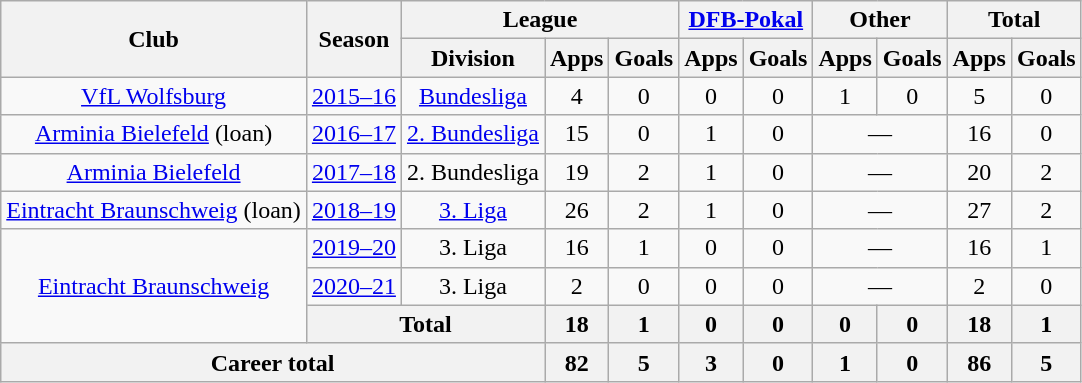<table class="wikitable" style="text-align:center">
<tr>
<th rowspan="2">Club</th>
<th rowspan="2">Season</th>
<th colspan="3">League</th>
<th colspan="2"><a href='#'>DFB-Pokal</a></th>
<th colspan="2">Other</th>
<th colspan="2">Total</th>
</tr>
<tr>
<th>Division</th>
<th>Apps</th>
<th>Goals</th>
<th>Apps</th>
<th>Goals</th>
<th>Apps</th>
<th>Goals</th>
<th>Apps</th>
<th>Goals</th>
</tr>
<tr>
<td><a href='#'>VfL Wolfsburg</a></td>
<td><a href='#'>2015–16</a></td>
<td><a href='#'>Bundesliga</a></td>
<td>4</td>
<td>0</td>
<td>0</td>
<td>0</td>
<td>1</td>
<td>0</td>
<td>5</td>
<td>0</td>
</tr>
<tr>
<td><a href='#'>Arminia Bielefeld</a> (loan)</td>
<td><a href='#'>2016–17</a></td>
<td><a href='#'>2. Bundesliga</a></td>
<td>15</td>
<td>0</td>
<td>1</td>
<td>0</td>
<td colspan="2">—</td>
<td>16</td>
<td>0</td>
</tr>
<tr>
<td><a href='#'>Arminia Bielefeld</a></td>
<td><a href='#'>2017–18</a></td>
<td>2. Bundesliga</td>
<td>19</td>
<td>2</td>
<td>1</td>
<td>0</td>
<td colspan="2">—</td>
<td>20</td>
<td>2</td>
</tr>
<tr>
<td><a href='#'>Eintracht Braunschweig</a> (loan)</td>
<td><a href='#'>2018–19</a></td>
<td><a href='#'>3. Liga</a></td>
<td>26</td>
<td>2</td>
<td>1</td>
<td>0</td>
<td colspan="2">—</td>
<td>27</td>
<td>2</td>
</tr>
<tr>
<td rowspan="3"><a href='#'>Eintracht Braunschweig</a></td>
<td><a href='#'>2019–20</a></td>
<td>3. Liga</td>
<td>16</td>
<td>1</td>
<td>0</td>
<td>0</td>
<td colspan="2">—</td>
<td>16</td>
<td>1</td>
</tr>
<tr>
<td><a href='#'>2020–21</a></td>
<td>3. Liga</td>
<td>2</td>
<td>0</td>
<td>0</td>
<td>0</td>
<td colspan="2">—</td>
<td>2</td>
<td>0</td>
</tr>
<tr>
<th colspan="2">Total</th>
<th>18</th>
<th>1</th>
<th>0</th>
<th>0</th>
<th>0</th>
<th>0</th>
<th>18</th>
<th>1</th>
</tr>
<tr>
<th colspan="3">Career total</th>
<th>82</th>
<th>5</th>
<th>3</th>
<th>0</th>
<th>1</th>
<th>0</th>
<th>86</th>
<th>5</th>
</tr>
</table>
